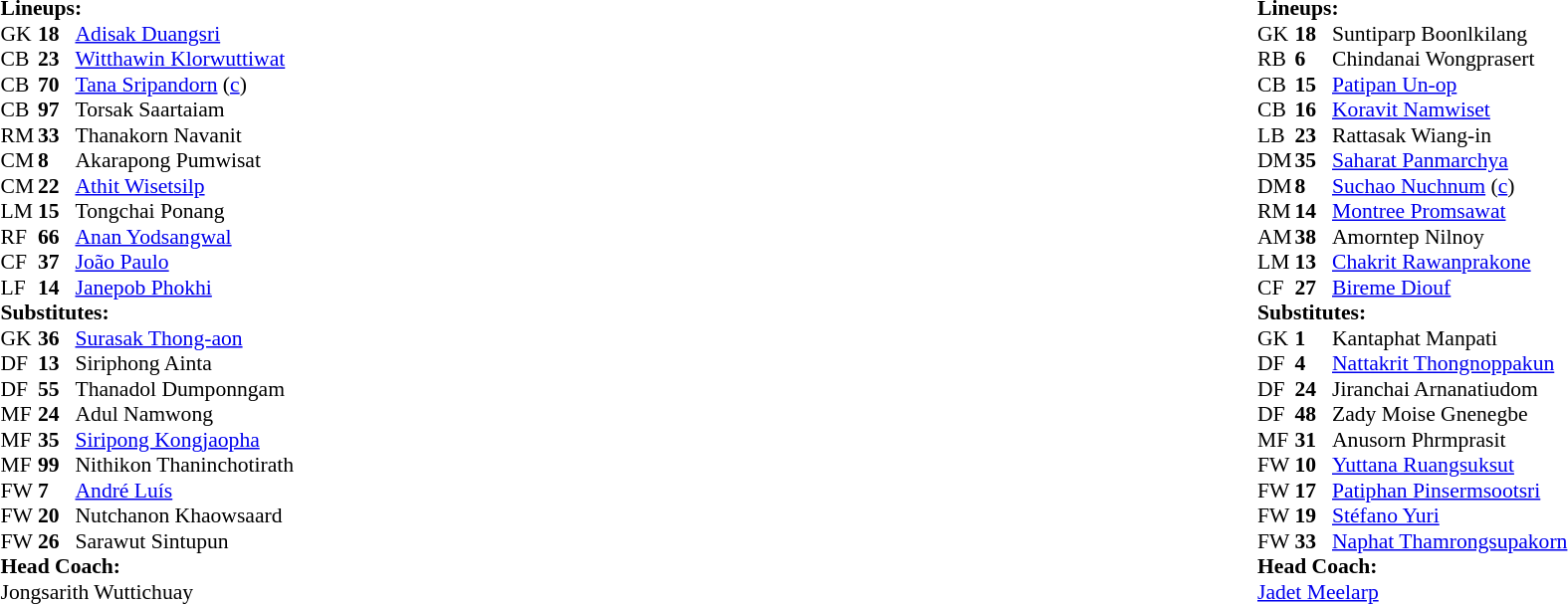<table style="width:100%">
<tr>
<td style="vertical-align:top; width:50%"><br><table style="font-size: 90%" cellspacing="0" cellpadding="0">
<tr>
<th width=25></th>
<th width=25></th>
</tr>
<tr>
<td colspan=3><strong>Lineups:</strong></td>
</tr>
<tr>
<td>GK</td>
<td><strong>18</strong></td>
<td> <a href='#'>Adisak Duangsri</a></td>
</tr>
<tr>
<td>CB</td>
<td><strong>23</strong></td>
<td> <a href='#'>Witthawin Klorwuttiwat</a></td>
</tr>
<tr>
<td>CB</td>
<td><strong>70</strong></td>
<td> <a href='#'>Tana Sripandorn</a> (<a href='#'>c</a>)</td>
</tr>
<tr>
<td>CB</td>
<td><strong>97</strong></td>
<td> Torsak Saartaiam</td>
</tr>
<tr>
<td>RM</td>
<td><strong>33</strong></td>
<td> Thanakorn Navanit</td>
<td></td>
<td></td>
</tr>
<tr>
<td>CM</td>
<td><strong>8</strong></td>
<td> Akarapong Pumwisat</td>
</tr>
<tr>
<td>CM</td>
<td><strong>22</strong></td>
<td> <a href='#'>Athit Wisetsilp</a></td>
</tr>
<tr>
<td>LM</td>
<td><strong>15</strong></td>
<td> Tongchai Ponang</td>
</tr>
<tr>
<td>RF</td>
<td><strong>66</strong></td>
<td> <a href='#'>Anan Yodsangwal</a></td>
<td></td>
<td></td>
<td></td>
</tr>
<tr>
<td>CF</td>
<td><strong>37</strong></td>
<td> <a href='#'>João Paulo</a></td>
<td></td>
<td></td>
<td></td>
</tr>
<tr>
<td>LF</td>
<td><strong>14</strong></td>
<td> <a href='#'>Janepob Phokhi</a></td>
<td></td>
<td></td>
<td></td>
</tr>
<tr>
<td colspan=3><strong>Substitutes:</strong></td>
</tr>
<tr>
<td>GK</td>
<td><strong>36</strong></td>
<td> <a href='#'>Surasak Thong-aon</a></td>
</tr>
<tr>
<td>DF</td>
<td><strong>13</strong></td>
<td> Siriphong Ainta</td>
</tr>
<tr>
<td>DF</td>
<td><strong>55</strong></td>
<td> Thanadol Dumponngam</td>
</tr>
<tr>
<td>MF</td>
<td><strong>24</strong></td>
<td> Adul Namwong</td>
</tr>
<tr>
<td>MF</td>
<td><strong>35</strong></td>
<td> <a href='#'>Siripong Kongjaopha</a></td>
<td></td>
<td></td>
<td></td>
</tr>
<tr>
<td>MF</td>
<td><strong>99</strong></td>
<td> Nithikon Thaninchotirath</td>
</tr>
<tr>
<td>FW</td>
<td><strong>7</strong></td>
<td> <a href='#'>André Luís</a></td>
<td></td>
<td></td>
<td></td>
</tr>
<tr>
<td>FW</td>
<td><strong>20</strong></td>
<td> Nutchanon Khaowsaard</td>
</tr>
<tr>
<td>FW</td>
<td><strong>26</strong></td>
<td> Sarawut Sintupun</td>
<td></td>
<td></td>
<td></td>
</tr>
<tr>
<td colspan=3><strong>Head Coach:</strong></td>
</tr>
<tr>
<td colspan=4> Jongsarith Wuttichuay</td>
</tr>
</table>
</td>
<td style="vertical-align:top"></td>
<td style="vertical-align:top; width:50%"><br><table cellspacing="0" cellpadding="0" style="font-size:90%; margin:auto">
<tr>
<th width=25></th>
<th width=25></th>
</tr>
<tr>
<td colspan=3><strong>Lineups:</strong></td>
</tr>
<tr>
<td>GK</td>
<td><strong>18</strong></td>
<td> Suntiparp Boonlkilang</td>
</tr>
<tr>
<td>RB</td>
<td><strong>6</strong></td>
<td> Chindanai Wongprasert</td>
</tr>
<tr>
<td>CB</td>
<td><strong>15</strong></td>
<td> <a href='#'>Patipan Un-op</a></td>
<td></td>
</tr>
<tr>
<td>CB</td>
<td><strong>16</strong></td>
<td> <a href='#'>Koravit Namwiset</a></td>
</tr>
<tr>
<td>LB</td>
<td><strong>23</strong></td>
<td> Rattasak Wiang-in</td>
</tr>
<tr>
<td>DM</td>
<td><strong>35</strong></td>
<td> <a href='#'>Saharat Panmarchya</a></td>
</tr>
<tr>
<td>DM</td>
<td><strong>8</strong></td>
<td> <a href='#'>Suchao Nuchnum</a> (<a href='#'>c</a>)</td>
</tr>
<tr>
<td>RM</td>
<td><strong>14</strong></td>
<td> <a href='#'>Montree Promsawat</a></td>
<td></td>
<td></td>
</tr>
<tr>
<td>AM</td>
<td><strong>38</strong></td>
<td> Amorntep Nilnoy</td>
<td></td>
<td></td>
</tr>
<tr>
<td>LM</td>
<td><strong>13</strong></td>
<td> <a href='#'>Chakrit Rawanprakone</a></td>
<td></td>
<td></td>
</tr>
<tr>
<td>CF</td>
<td><strong>27</strong></td>
<td> <a href='#'>Bireme Diouf</a></td>
<td></td>
</tr>
<tr>
<td colspan=3><strong>Substitutes:</strong></td>
</tr>
<tr>
<td>GK</td>
<td><strong>1</strong></td>
<td> Kantaphat Manpati</td>
</tr>
<tr>
<td>DF</td>
<td><strong>4</strong></td>
<td> <a href='#'>Nattakrit Thongnoppakun</a></td>
</tr>
<tr>
<td>DF</td>
<td><strong>24</strong></td>
<td> Jiranchai Arnanatiudom</td>
</tr>
<tr>
<td>DF</td>
<td><strong>48</strong></td>
<td> Zady Moise Gnenegbe</td>
</tr>
<tr>
<td>MF</td>
<td><strong>31</strong></td>
<td> Anusorn Phrmprasit</td>
</tr>
<tr>
<td>FW</td>
<td><strong>10</strong></td>
<td> <a href='#'>Yuttana Ruangsuksut</a></td>
</tr>
<tr>
<td>FW</td>
<td><strong>17</strong></td>
<td> <a href='#'>Patiphan Pinsermsootsri</a></td>
<td></td>
<td></td>
</tr>
<tr>
<td>FW</td>
<td><strong>19</strong></td>
<td> <a href='#'>Stéfano Yuri</a></td>
<td></td>
<td></td>
</tr>
<tr>
<td>FW</td>
<td><strong>33</strong></td>
<td> <a href='#'>Naphat Thamrongsupakorn</a></td>
<td></td>
<td></td>
</tr>
<tr>
<td colspan=3><strong>Head Coach:</strong></td>
</tr>
<tr>
<td colspan=4> <a href='#'>Jadet Meelarp</a></td>
</tr>
</table>
</td>
</tr>
</table>
